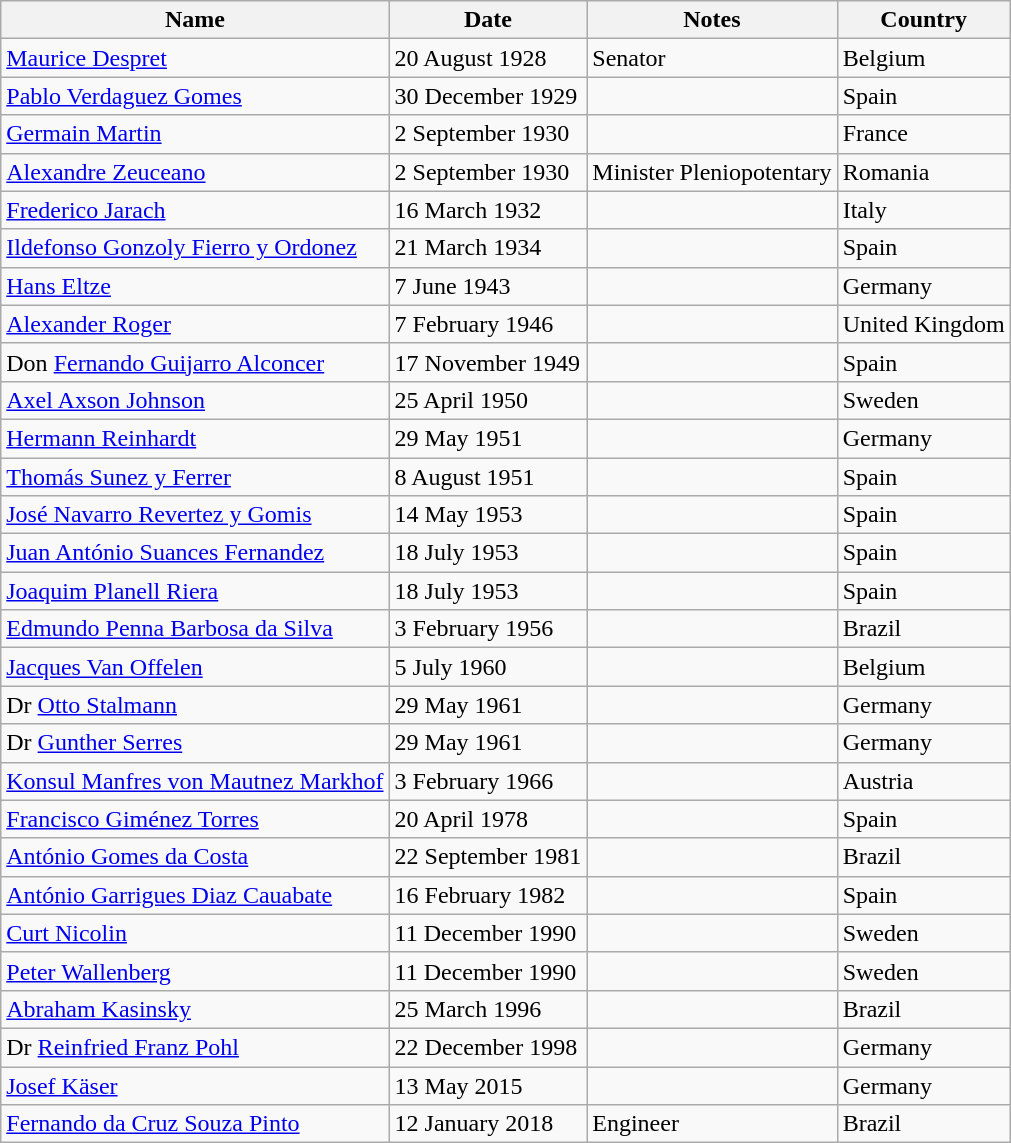<table class="wikitable">
<tr>
<th>Name</th>
<th>Date</th>
<th>Notes</th>
<th>Country</th>
</tr>
<tr>
<td><a href='#'>Maurice Despret</a></td>
<td>20 August 1928</td>
<td>Senator</td>
<td>Belgium</td>
</tr>
<tr>
<td><a href='#'>Pablo Verdaguez Gomes</a></td>
<td>30 December 1929</td>
<td></td>
<td>Spain</td>
</tr>
<tr>
<td><a href='#'>Germain Martin</a></td>
<td>2 September 1930</td>
<td></td>
<td>France</td>
</tr>
<tr>
<td><a href='#'>Alexandre Zeuceano</a></td>
<td>2 September 1930</td>
<td>Minister Pleniopotentary</td>
<td>Romania</td>
</tr>
<tr>
<td><a href='#'>Frederico Jarach</a></td>
<td>16 March 1932</td>
<td></td>
<td>Italy</td>
</tr>
<tr>
<td><a href='#'>Ildefonso Gonzoly Fierro y Ordonez</a></td>
<td>21 March 1934</td>
<td></td>
<td>Spain</td>
</tr>
<tr>
<td><a href='#'>Hans Eltze</a></td>
<td>7 June 1943</td>
<td></td>
<td>Germany</td>
</tr>
<tr>
<td><a href='#'>Alexander Roger</a></td>
<td>7 February 1946</td>
<td></td>
<td>United Kingdom</td>
</tr>
<tr>
<td>Don <a href='#'>Fernando Guijarro Alconcer</a></td>
<td>17 November 1949</td>
<td></td>
<td>Spain</td>
</tr>
<tr>
<td><a href='#'>Axel Axson Johnson</a></td>
<td>25 April 1950</td>
<td></td>
<td>Sweden</td>
</tr>
<tr>
<td><a href='#'>Hermann Reinhardt</a></td>
<td>29 May 1951</td>
<td></td>
<td>Germany</td>
</tr>
<tr>
<td><a href='#'>Thomás Sunez y Ferrer</a></td>
<td>8 August 1951</td>
<td></td>
<td>Spain</td>
</tr>
<tr>
<td><a href='#'>José Navarro Revertez y Gomis</a></td>
<td>14 May 1953</td>
<td></td>
<td>Spain</td>
</tr>
<tr>
<td><a href='#'>Juan António Suances Fernandez</a></td>
<td>18 July 1953</td>
<td></td>
<td>Spain</td>
</tr>
<tr>
<td><a href='#'>Joaquim Planell Riera</a></td>
<td>18 July 1953</td>
<td></td>
<td>Spain</td>
</tr>
<tr>
<td><a href='#'>Edmundo Penna Barbosa da Silva</a></td>
<td>3 February 1956</td>
<td></td>
<td>Brazil</td>
</tr>
<tr>
<td><a href='#'>Jacques Van Offelen</a></td>
<td>5 July 1960</td>
<td></td>
<td>Belgium</td>
</tr>
<tr>
<td>Dr <a href='#'>Otto Stalmann</a></td>
<td>29 May 1961</td>
<td></td>
<td>Germany</td>
</tr>
<tr>
<td>Dr <a href='#'>Gunther Serres</a></td>
<td>29 May 1961</td>
<td></td>
<td>Germany</td>
</tr>
<tr>
<td><a href='#'>Konsul Manfres von Mautnez Markhof</a></td>
<td>3 February 1966</td>
<td></td>
<td>Austria</td>
</tr>
<tr>
<td><a href='#'>Francisco Giménez Torres</a></td>
<td>20 April 1978</td>
<td></td>
<td>Spain</td>
</tr>
<tr>
<td><a href='#'>António Gomes da Costa</a></td>
<td>22 September 1981</td>
<td></td>
<td>Brazil</td>
</tr>
<tr>
<td><a href='#'>António Garrigues Diaz Cauabate</a></td>
<td>16 February 1982</td>
<td></td>
<td>Spain</td>
</tr>
<tr>
<td><a href='#'>Curt Nicolin</a></td>
<td>11 December 1990</td>
<td></td>
<td>Sweden</td>
</tr>
<tr>
<td><a href='#'>Peter Wallenberg</a></td>
<td>11 December 1990</td>
<td></td>
<td>Sweden</td>
</tr>
<tr>
<td><a href='#'>Abraham Kasinsky</a></td>
<td>25 March 1996</td>
<td></td>
<td>Brazil</td>
</tr>
<tr>
<td>Dr <a href='#'>Reinfried Franz Pohl</a></td>
<td>22 December 1998</td>
<td></td>
<td>Germany</td>
</tr>
<tr>
<td><a href='#'>Josef Käser</a></td>
<td>13 May 2015</td>
<td></td>
<td>Germany</td>
</tr>
<tr>
<td><a href='#'>Fernando da Cruz Souza Pinto</a></td>
<td>12 January 2018</td>
<td>Engineer</td>
<td>Brazil</td>
</tr>
</table>
